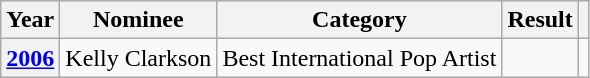<table class="wikitable plainrowheaders">
<tr>
<th>Year</th>
<th>Nominee</th>
<th>Category</th>
<th>Result</th>
<th></th>
</tr>
<tr>
<th scope="row"><a href='#'>2006</a></th>
<td>Kelly Clarkson</td>
<td>Best International Pop Artist</td>
<td></td>
<td align="center"></td>
</tr>
</table>
